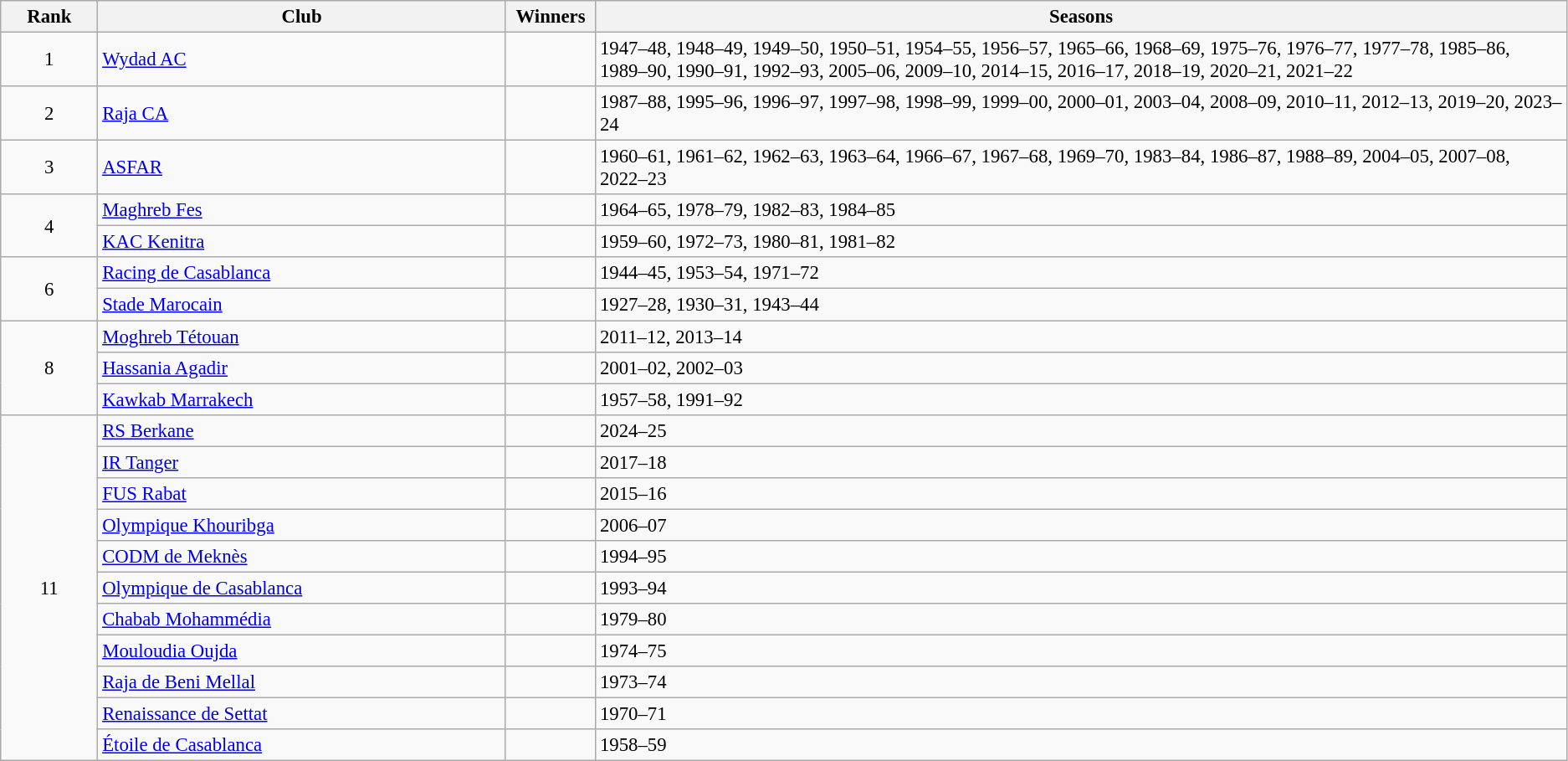<table class="wikitable sortable" style="font-size: 95%">
<tr>
<th style="width:5%;">Rank</th>
<th style="width:21%;">Club</th>
<th style="width:3%;">Winners</th>
<th style="width:50%;">Seasons</th>
</tr>
<tr>
<td style="text-align:center;">1</td>
<td><a href='#'>Wydad AC</a> </td>
<td></td>
<td>1947–48, 1948–49, 1949–50,  1950–51, 1954–55, 1956–57, 1965–66, 1968–69, 1975–76, 1976–77, 1977–78, 1985–86, 1989–90, 1990–91, 1992–93, 2005–06, 2009–10, 2014–15, 2016–17, 2018–19, 2020–21, 2021–22</td>
</tr>
<tr>
<td style="text-align:center;">2</td>
<td><a href='#'>Raja CA</a> </td>
<td></td>
<td>1987–88, 1995–96, 1996–97, 1997–98, 1998–99, 1999–00, 2000–01, 2003–04, 2008–09, 2010–11, 2012–13, 2019–20, 2023–24</td>
</tr>
<tr>
<td style="text-align:center;">3</td>
<td><a href='#'>ASFAR</a> </td>
<td></td>
<td>1960–61, 1961–62, 1962–63, 1963–64, 1966–67, 1967–68, 1969–70, 1983–84, 1986–87, 1988–89, 2004–05, 2007–08, 2022–23</td>
</tr>
<tr>
<td rowspan=2 style="text-align:center;">4</td>
<td><a href='#'>Maghreb Fes</a></td>
<td></td>
<td>1964–65, 1978–79, 1982–83, 1984–85</td>
</tr>
<tr>
<td><a href='#'>KAC Kenitra</a></td>
<td></td>
<td>1959–60, 1972–73, 1980–81, 1981–82</td>
</tr>
<tr>
<td rowspan=2 style="text-align:center;">6</td>
<td><a href='#'>Racing de Casablanca</a></td>
<td></td>
<td>1944–45, 1953–54, 1971–72</td>
</tr>
<tr>
<td><a href='#'>Stade Marocain</a></td>
<td></td>
<td>1927–28, 1930–31, 1943–44</td>
</tr>
<tr>
<td rowspan=3 style="text-align:center;">8</td>
<td><a href='#'>Moghreb Tétouan</a></td>
<td></td>
<td>2011–12, 2013–14</td>
</tr>
<tr>
<td><a href='#'>Hassania Agadir</a></td>
<td></td>
<td>2001–02, 2002–03</td>
</tr>
<tr>
<td><a href='#'>Kawkab Marrakech</a></td>
<td></td>
<td>1957–58, 1991–92</td>
</tr>
<tr>
<td rowspan=11 style="text-align:center;">11</td>
<td><a href='#'>RS Berkane</a></td>
<td></td>
<td>2024–25</td>
</tr>
<tr>
<td><a href='#'>IR Tanger</a></td>
<td></td>
<td>2017–18</td>
</tr>
<tr>
<td><a href='#'>FUS Rabat</a></td>
<td></td>
<td>2015–16</td>
</tr>
<tr>
<td><a href='#'>Olympique Khouribga</a></td>
<td></td>
<td>2006–07</td>
</tr>
<tr>
<td><a href='#'>CODM de Meknès</a></td>
<td></td>
<td>1994–95</td>
</tr>
<tr>
<td><a href='#'>Olympique de Casablanca</a></td>
<td></td>
<td>1993–94</td>
</tr>
<tr>
<td><a href='#'>Chabab Mohammédia</a></td>
<td></td>
<td>1979–80</td>
</tr>
<tr>
<td><a href='#'>Mouloudia Oujda</a></td>
<td></td>
<td>1974–75</td>
</tr>
<tr>
<td><a href='#'>Raja de Beni Mellal</a></td>
<td></td>
<td>1973–74</td>
</tr>
<tr>
<td><a href='#'>Renaissance de Settat</a></td>
<td></td>
<td>1970–71</td>
</tr>
<tr>
<td><a href='#'>Étoile de Casablanca</a></td>
<td></td>
<td>1958–59</td>
</tr>
</table>
